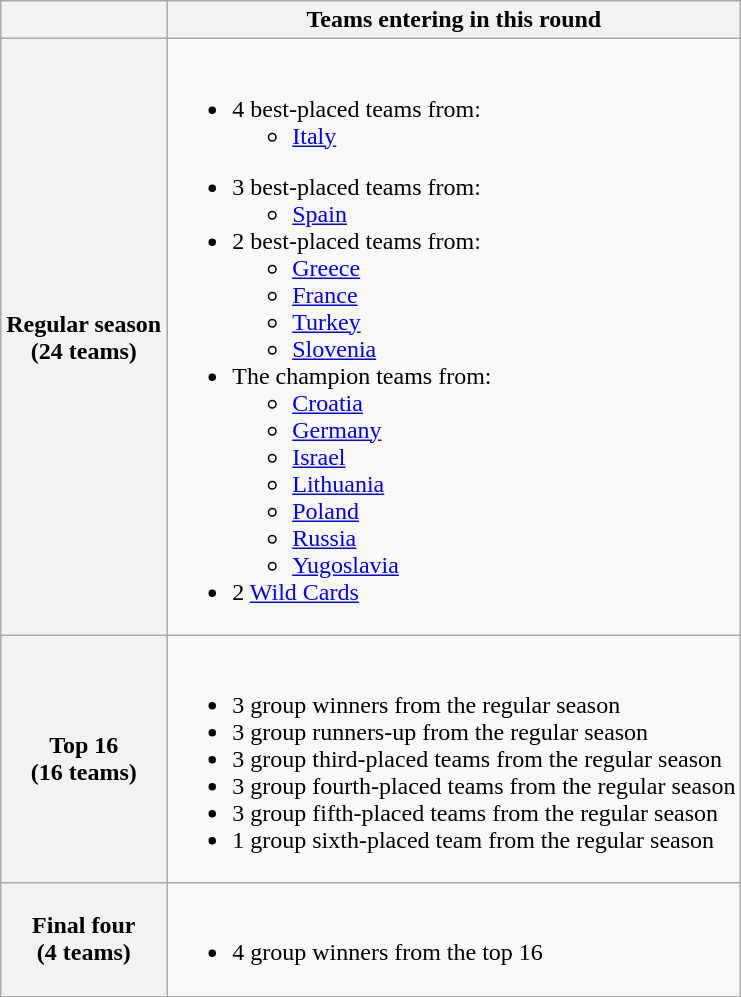<table class="wikitable">
<tr>
<th></th>
<th>Teams entering in this round</th>
</tr>
<tr>
<th>Regular season<br>(24 teams)</th>
<td><br><ul><li>4 best-placed teams from:<ul><li><a href='#'>Italy</a></li></ul></li></ul><ul><li>3 best-placed teams from:<ul><li><a href='#'>Spain</a></li></ul></li><li>2 best-placed teams from:<ul><li><a href='#'>Greece</a></li><li><a href='#'>France</a></li><li><a href='#'>Turkey</a></li><li><a href='#'>Slovenia</a></li></ul></li><li>The champion teams from:<ul><li><a href='#'>Croatia</a></li><li><a href='#'>Germany</a></li><li><a href='#'>Israel</a></li><li><a href='#'>Lithuania</a></li><li><a href='#'>Poland</a></li><li><a href='#'>Russia</a></li><li><a href='#'>Yugoslavia</a></li></ul></li><li>2 <a href='#'>Wild Cards</a></li></ul></td>
</tr>
<tr>
<th>Top 16<br>(16 teams)</th>
<td><br><ul><li>3 group winners from the regular season</li><li>3 group runners-up from the regular season</li><li>3 group third-placed teams from the regular season</li><li>3 group fourth-placed teams from the regular season</li><li>3 group fifth-placed teams from the regular season</li><li>1 group sixth-placed team from the regular season</li></ul></td>
</tr>
<tr>
<th>Final four<br>(4 teams)</th>
<td><br><ul><li>4 group winners from the top 16</li></ul></td>
</tr>
</table>
